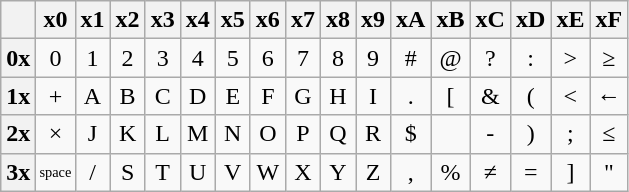<table class=wikitable style="text-align:center" border=1>
<tr>
<th></th>
<th>x0</th>
<th>x1</th>
<th>x2</th>
<th>x3</th>
<th>x4</th>
<th>x5</th>
<th>x6</th>
<th>x7</th>
<th>x8</th>
<th>x9</th>
<th>xA</th>
<th>xB</th>
<th>xC</th>
<th>xD</th>
<th>xE</th>
<th>xF</th>
</tr>
<tr>
<th>0x</th>
<td>0</td>
<td>1</td>
<td>2</td>
<td>3</td>
<td>4</td>
<td>5</td>
<td>6</td>
<td>7</td>
<td>8</td>
<td>9</td>
<td>#</td>
<td>@</td>
<td>?</td>
<td>:</td>
<td>></td>
<td>≥</td>
</tr>
<tr>
<th>1x</th>
<td>+</td>
<td>A</td>
<td>B</td>
<td>C</td>
<td>D</td>
<td>E</td>
<td>F</td>
<td>G</td>
<td>H</td>
<td>I</td>
<td>.</td>
<td>[</td>
<td>&</td>
<td>(</td>
<td><</td>
<td>←</td>
</tr>
<tr>
<th>2x</th>
<td>×</td>
<td>J</td>
<td>K</td>
<td>L</td>
<td>M</td>
<td>N</td>
<td>O</td>
<td>P</td>
<td>Q</td>
<td>R</td>
<td>$</td>
<td></td>
<td>-</td>
<td>)</td>
<td>;</td>
<td>≤</td>
</tr>
<tr>
<th>3x</th>
<td style="font-size: 60%">space</td>
<td>/</td>
<td>S</td>
<td>T</td>
<td>U</td>
<td>V</td>
<td>W</td>
<td>X</td>
<td>Y</td>
<td>Z</td>
<td>,</td>
<td>%</td>
<td>≠</td>
<td>=</td>
<td>]</td>
<td>"</td>
</tr>
</table>
